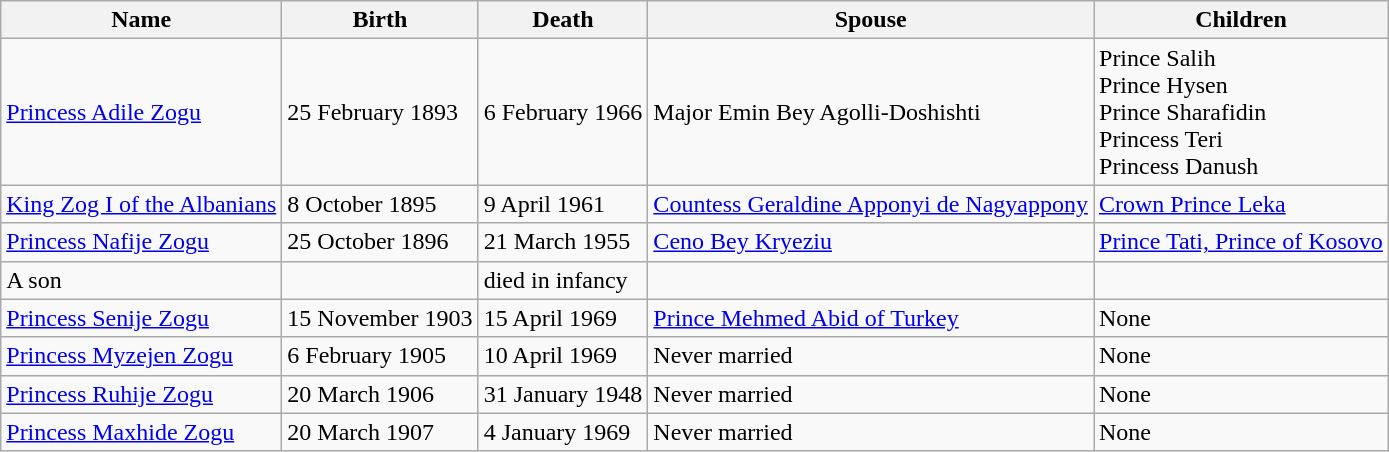<table class="wikitable">
<tr>
<th>Name</th>
<th>Birth</th>
<th>Death</th>
<th>Spouse</th>
<th>Children</th>
</tr>
<tr>
<td><a href='#'>Princess Adile Zogu</a></td>
<td>25 February 1893</td>
<td>6 February 1966</td>
<td>Major Emin Bey Agolli-Doshishti</td>
<td>Prince Salih<br>Prince Hysen<br>Prince Sharafidin<br>Princess Teri<br>Princess Danush</td>
</tr>
<tr>
<td><a href='#'>King Zog I of the Albanians</a></td>
<td>8 October 1895</td>
<td>9 April 1961</td>
<td><a href='#'>Countess Geraldine Apponyi de Nagyappony</a></td>
<td><a href='#'>Crown Prince Leka</a></td>
</tr>
<tr>
<td><a href='#'>Princess Nafije Zogu</a></td>
<td>25 October 1896</td>
<td>21 March 1955</td>
<td><a href='#'>Ceno Bey Kryeziu</a></td>
<td><a href='#'>Prince Tati, Prince of Kosovo</a></td>
</tr>
<tr>
<td>A son</td>
<td></td>
<td>died in infancy</td>
<td></td>
<td></td>
</tr>
<tr>
<td><a href='#'>Princess Senije Zogu</a></td>
<td>15 November 1903</td>
<td>15 April 1969</td>
<td><a href='#'>Prince Mehmed Abid of Turkey</a></td>
<td>None</td>
</tr>
<tr>
<td><a href='#'>Princess Myzejen Zogu</a></td>
<td>6 February 1905</td>
<td>10 April 1969</td>
<td>Never married</td>
<td>None</td>
</tr>
<tr>
<td><a href='#'>Princess Ruhije Zogu</a></td>
<td>20 March 1906</td>
<td>31 January 1948</td>
<td>Never married</td>
<td>None</td>
</tr>
<tr>
<td><a href='#'>Princess Maxhide Zogu</a></td>
<td>20 March 1907</td>
<td>4 January 1969</td>
<td>Never married</td>
<td>None</td>
</tr>
</table>
